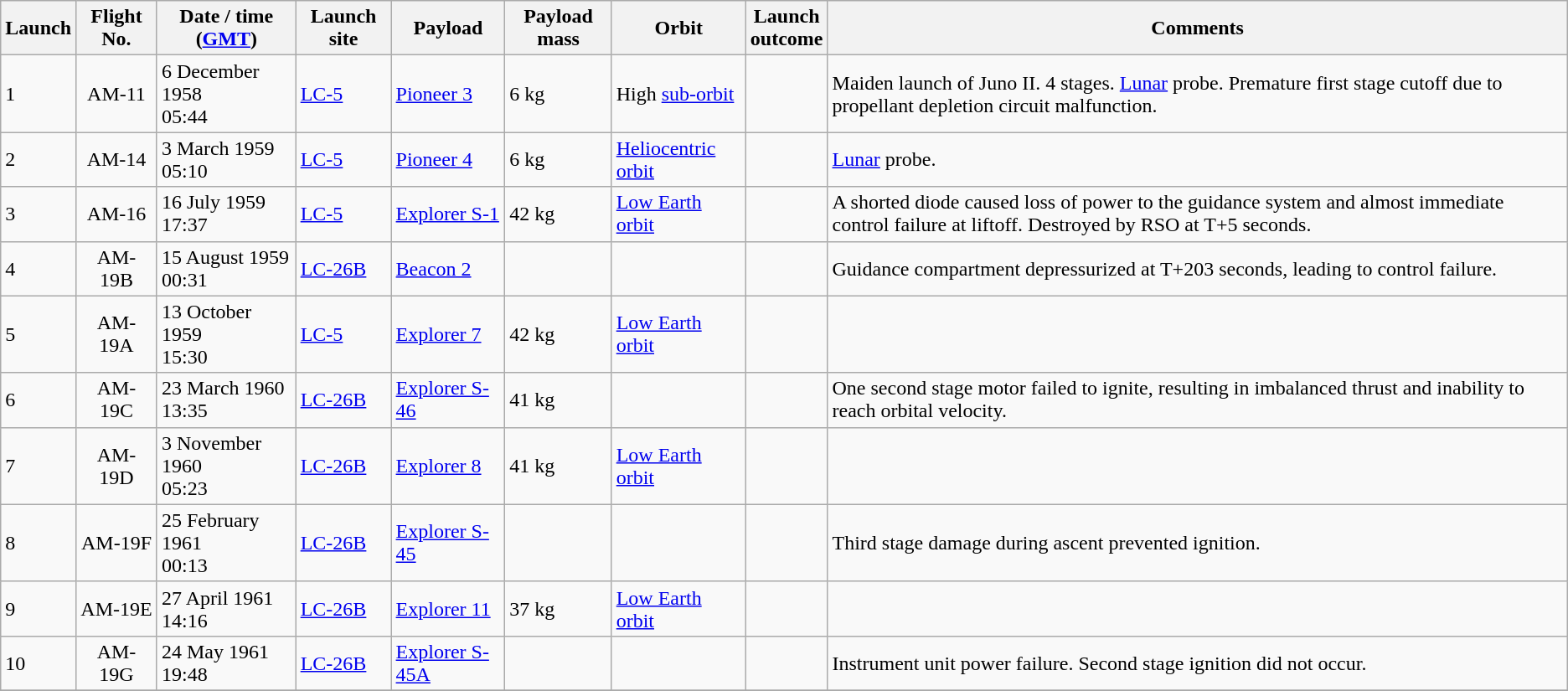<table class="wikitable sortable plainrowheaders">
<tr>
<th>Launch</th>
<th scope="col">Flight No.</th>
<th scope="col">Date / time (<a href='#'>GMT</a>)</th>
<th scope="col">Launch site</th>
<th scope="col">Payload</th>
<th scope="col">Payload mass</th>
<th scope="col">Orbit</th>
<th scope="col">Launch <br> outcome</th>
<th>Comments</th>
</tr>
<tr>
<td>1</td>
<td scope="row" style="text-align:center;">AM-11</td>
<td>6 December 1958<br>05:44</td>
<td><a href='#'>LC-5</a></td>
<td><a href='#'>Pioneer 3</a></td>
<td>6 kg</td>
<td>High <a href='#'>sub-orbit</a></td>
<td></td>
<td>Maiden launch of Juno II. 4 stages. <a href='#'>Lunar</a> probe. Premature first stage cutoff due to propellant depletion circuit malfunction.</td>
</tr>
<tr>
<td>2</td>
<td scope="row" style="text-align:center;">AM-14</td>
<td>3 March 1959<br>05:10</td>
<td><a href='#'>LC-5</a></td>
<td><a href='#'>Pioneer 4</a></td>
<td>6 kg</td>
<td><a href='#'>Heliocentric orbit</a></td>
<td></td>
<td><a href='#'>Lunar</a> probe.</td>
</tr>
<tr>
<td>3</td>
<td scope="row" style="text-align:center;">AM-16</td>
<td>16 July 1959<br>17:37</td>
<td><a href='#'>LC-5</a></td>
<td><a href='#'>Explorer S-1</a></td>
<td>42 kg</td>
<td><a href='#'>Low Earth orbit</a></td>
<td></td>
<td>A shorted diode caused loss of power to the guidance system and almost immediate control failure at liftoff. Destroyed by RSO at T+5 seconds.</td>
</tr>
<tr>
<td>4</td>
<td scope="row" style="text-align:center;">AM-19B</td>
<td>15 August 1959<br>00:31</td>
<td><a href='#'>LC-26B</a></td>
<td><a href='#'>Beacon 2</a></td>
<td></td>
<td></td>
<td></td>
<td>Guidance compartment depressurized at T+203 seconds, leading to control failure.</td>
</tr>
<tr>
<td>5</td>
<td scope="row" style="text-align:center;">AM-19A</td>
<td>13 October 1959<br>15:30</td>
<td><a href='#'>LC-5</a></td>
<td><a href='#'>Explorer 7</a></td>
<td>42 kg</td>
<td><a href='#'>Low Earth orbit</a></td>
<td></td>
<td></td>
</tr>
<tr>
<td>6</td>
<td scope="row" style="text-align:center;">AM-19C</td>
<td>23 March 1960<br>13:35</td>
<td><a href='#'>LC-26B</a></td>
<td><a href='#'>Explorer S-46</a></td>
<td>41 kg</td>
<td></td>
<td></td>
<td>One second stage motor failed to ignite, resulting in imbalanced thrust and inability to reach orbital velocity.</td>
</tr>
<tr>
<td>7</td>
<td scope="row" style="text-align:center;">AM-19D</td>
<td>3 November 1960<br>05:23</td>
<td><a href='#'>LC-26B</a></td>
<td><a href='#'>Explorer 8</a></td>
<td>41 kg</td>
<td><a href='#'>Low Earth orbit</a></td>
<td></td>
<td></td>
</tr>
<tr>
<td>8</td>
<td scope="row" style="text-align:center;">AM-19F</td>
<td>25 February 1961<br>00:13</td>
<td><a href='#'>LC-26B</a></td>
<td><a href='#'>Explorer S-45</a></td>
<td></td>
<td></td>
<td></td>
<td>Third stage damage during ascent prevented ignition.</td>
</tr>
<tr>
<td>9</td>
<td scope="row" style="text-align:center;">AM-19E</td>
<td>27 April 1961<br>14:16</td>
<td><a href='#'>LC-26B</a></td>
<td><a href='#'>Explorer 11</a></td>
<td>37 kg</td>
<td><a href='#'>Low Earth orbit</a></td>
<td></td>
<td></td>
</tr>
<tr>
<td>10</td>
<td scope="row" style="text-align:center;">AM-19G</td>
<td>24 May 1961<br>19:48</td>
<td><a href='#'>LC-26B</a></td>
<td><a href='#'>Explorer S-45A</a></td>
<td></td>
<td></td>
<td></td>
<td>Instrument unit power failure. Second stage ignition did not occur.</td>
</tr>
<tr>
</tr>
</table>
